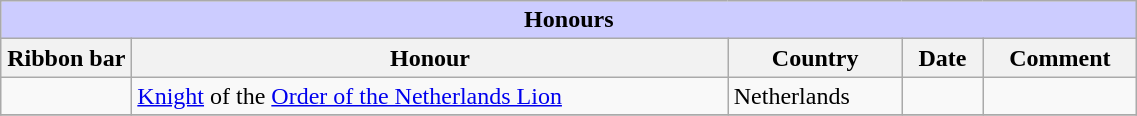<table class="wikitable" style="width:60%;">
<tr style="background:#ccf; text-align:center;">
<td colspan=5><strong>Honours</strong></td>
</tr>
<tr>
<th style="width:80px;">Ribbon bar</th>
<th>Honour</th>
<th>Country</th>
<th>Date</th>
<th>Comment</th>
</tr>
<tr>
<td></td>
<td><a href='#'>Knight</a> of the <a href='#'>Order of the Netherlands Lion</a></td>
<td>Netherlands</td>
<td></td>
<td></td>
</tr>
<tr>
</tr>
</table>
